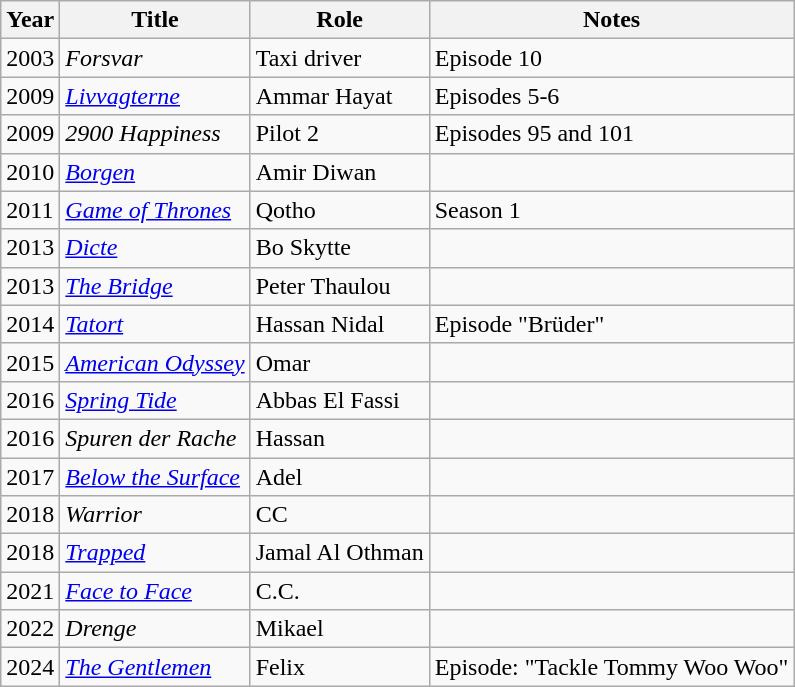<table class="wikitable">
<tr>
<th>Year</th>
<th>Title</th>
<th>Role</th>
<th>Notes</th>
</tr>
<tr>
<td>2003</td>
<td><em>Forsvar</em></td>
<td>Taxi driver</td>
<td>Episode 10</td>
</tr>
<tr>
<td>2009</td>
<td><em><a href='#'>Livvagterne</a></em></td>
<td>Ammar Hayat</td>
<td>Episodes 5-6</td>
</tr>
<tr>
<td>2009</td>
<td><em>2900 Happiness</em></td>
<td>Pilot 2</td>
<td>Episodes 95 and 101</td>
</tr>
<tr>
<td>2010</td>
<td><em><a href='#'>Borgen</a></em></td>
<td>Amir Diwan</td>
<td></td>
</tr>
<tr>
<td>2011</td>
<td><em><a href='#'>Game of Thrones</a></em></td>
<td>Qotho</td>
<td>Season 1</td>
</tr>
<tr>
<td>2013</td>
<td><em><a href='#'>Dicte</a></em></td>
<td>Bo Skytte</td>
<td></td>
</tr>
<tr>
<td>2013</td>
<td><em><a href='#'>The Bridge</a></em></td>
<td>Peter Thaulou</td>
<td></td>
</tr>
<tr>
<td>2014</td>
<td><em><a href='#'>Tatort</a></em></td>
<td>Hassan Nidal</td>
<td>Episode "Brüder"</td>
</tr>
<tr>
<td>2015</td>
<td><em><a href='#'>American Odyssey</a></em></td>
<td>Omar</td>
<td></td>
</tr>
<tr>
<td>2016</td>
<td><em><a href='#'>Spring Tide</a></em></td>
<td>Abbas El Fassi</td>
<td></td>
</tr>
<tr>
<td>2016</td>
<td><em>Spuren der Rache</em></td>
<td>Hassan</td>
<td></td>
</tr>
<tr>
<td>2017</td>
<td><em><a href='#'>Below the Surface</a></em></td>
<td>Adel</td>
<td></td>
</tr>
<tr>
<td>2018</td>
<td><em>Warrior</em></td>
<td>CC</td>
<td></td>
</tr>
<tr>
<td>2018</td>
<td><em><a href='#'>Trapped</a></em></td>
<td>Jamal Al Othman</td>
<td></td>
</tr>
<tr>
<td>2021</td>
<td><em><a href='#'>Face to Face</a></em></td>
<td>C.C.</td>
<td></td>
</tr>
<tr>
<td>2022</td>
<td><em>Drenge</em></td>
<td>Mikael</td>
<td></td>
</tr>
<tr>
<td>2024</td>
<td><a href='#'><em>The Gentlemen</em></a></td>
<td>Felix</td>
<td>Episode: "Tackle Tommy Woo Woo"</td>
</tr>
</table>
